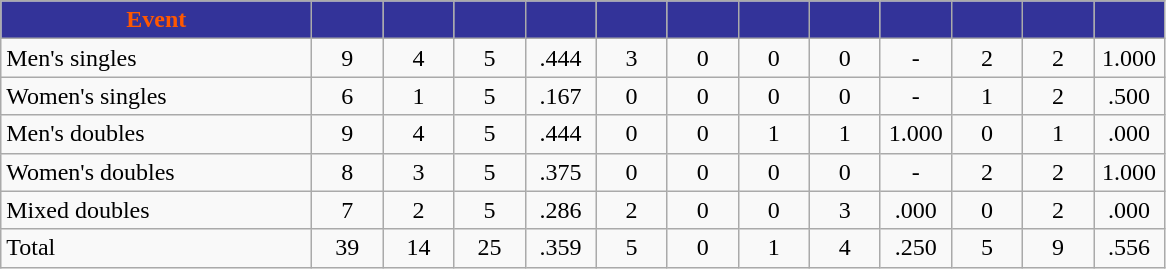<table class="wikitable" style="text-align:center">
<tr>
<th style="background:#333399; color:#FF5800" width="200px">Event</th>
<th style="background:#333399; color:#FF5800" width="40px"></th>
<th style="background:#333399; color:#FF5800" width="40px"></th>
<th style="background:#333399; color:#FF5800" width="40px"></th>
<th style="background:#333399; color:#FF5800" width="40px"></th>
<th style="background:#333399; color:#FF5800" width="40px"></th>
<th style="background:#333399; color:#FF5800" width="40px"></th>
<th style="background:#333399; color:#FF5800" width="40px"></th>
<th style="background:#333399; color:#FF5800" width="40px"></th>
<th style="background:#333399; color:#FF5800" width="40px"></th>
<th style="background:#333399; color:#FF5800" width="40px"></th>
<th style="background:#333399; color:#FF5800" width="40px"></th>
<th style="background:#333399; color:#FF5800" width="40px"></th>
</tr>
<tr>
<td style="text-align:left">Men's singles</td>
<td>9</td>
<td>4</td>
<td>5</td>
<td>.444</td>
<td>3</td>
<td>0</td>
<td>0</td>
<td>0</td>
<td>-</td>
<td>2</td>
<td>2</td>
<td>1.000</td>
</tr>
<tr>
<td style="text-align:left">Women's singles</td>
<td>6</td>
<td>1</td>
<td>5</td>
<td>.167</td>
<td>0</td>
<td>0</td>
<td>0</td>
<td>0</td>
<td>-</td>
<td>1</td>
<td>2</td>
<td>.500</td>
</tr>
<tr>
<td style="text-align:left">Men's doubles</td>
<td>9</td>
<td>4</td>
<td>5</td>
<td>.444</td>
<td>0</td>
<td>0</td>
<td>1</td>
<td>1</td>
<td>1.000</td>
<td>0</td>
<td>1</td>
<td>.000</td>
</tr>
<tr>
<td style="text-align:left">Women's doubles</td>
<td>8</td>
<td>3</td>
<td>5</td>
<td>.375</td>
<td>0</td>
<td>0</td>
<td>0</td>
<td>0</td>
<td>-</td>
<td>2</td>
<td>2</td>
<td>1.000</td>
</tr>
<tr>
<td style="text-align:left">Mixed doubles</td>
<td>7</td>
<td>2</td>
<td>5</td>
<td>.286</td>
<td>2</td>
<td>0</td>
<td>0</td>
<td>3</td>
<td>.000</td>
<td>0</td>
<td>2</td>
<td>.000</td>
</tr>
<tr>
<td style="text-align:left">Total</td>
<td>39</td>
<td>14</td>
<td>25</td>
<td>.359</td>
<td>5</td>
<td>0</td>
<td>1</td>
<td>4</td>
<td>.250</td>
<td>5</td>
<td>9</td>
<td>.556</td>
</tr>
</table>
